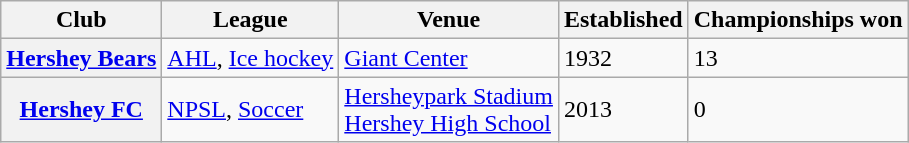<table class="wikitable">
<tr>
<th scope="col">Club</th>
<th scope="col">League</th>
<th scope="col">Venue</th>
<th scope="col">Established</th>
<th scope="col">Championships won</th>
</tr>
<tr>
<th " style="font-;"><a href='#'>Hershey Bears</a></th>
<td><a href='#'>AHL</a>, <a href='#'>Ice hockey</a></td>
<td><a href='#'>Giant Center</a></td>
<td>1932</td>
<td>13</td>
</tr>
<tr>
<th><a href='#'>Hershey FC</a></th>
<td><a href='#'>NPSL</a>, <a href='#'>Soccer</a></td>
<td><a href='#'>Hersheypark Stadium</a><br><a href='#'>Hershey High School</a></td>
<td>2013</td>
<td>0</td>
</tr>
</table>
